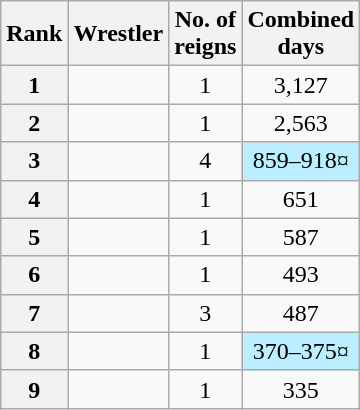<table class="wikitable sortable" style="text-align: center">
<tr>
<th>Rank</th>
<th>Wrestler</th>
<th>No. of<br>reigns</th>
<th>Combined<br>days</th>
</tr>
<tr>
<th>1</th>
<td></td>
<td>1</td>
<td>3,127</td>
</tr>
<tr>
<th>2</th>
<td></td>
<td>1</td>
<td>2,563</td>
</tr>
<tr>
<th>3</th>
<td></td>
<td>4</td>
<td style="background-color:#bbeeff">859–918¤</td>
</tr>
<tr>
<th>4</th>
<td></td>
<td>1</td>
<td>651</td>
</tr>
<tr>
<th>5</th>
<td></td>
<td>1</td>
<td>587</td>
</tr>
<tr>
<th>6</th>
<td></td>
<td>1</td>
<td>493</td>
</tr>
<tr>
<th>7</th>
<td></td>
<td>3</td>
<td>487</td>
</tr>
<tr>
<th>8</th>
<td></td>
<td>1</td>
<td style="background-color:#bbeeff">370–375¤</td>
</tr>
<tr>
<th>9</th>
<td></td>
<td>1</td>
<td>335</td>
</tr>
</table>
